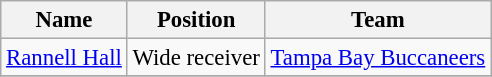<table class="wikitable" style="font-size: 95%;">
<tr>
<th>Name</th>
<th>Position</th>
<th>Team</th>
</tr>
<tr>
<td><a href='#'>Rannell Hall</a></td>
<td>Wide receiver</td>
<td><a href='#'>Tampa Bay Buccaneers</a></td>
</tr>
<tr>
</tr>
</table>
